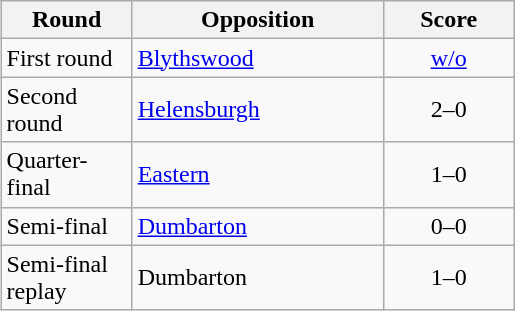<table class="wikitable" style="text-align:left;margin-left:1em;float:right">
<tr>
<th width=80>Round</th>
<th width=160>Opposition</th>
<th width=80>Score</th>
</tr>
<tr>
<td>First round</td>
<td><a href='#'>Blythswood</a></td>
<td align=center><a href='#'>w/o</a></td>
</tr>
<tr>
<td>Second round</td>
<td><a href='#'>Helensburgh</a></td>
<td align=center>2–0</td>
</tr>
<tr>
<td>Quarter-final</td>
<td><a href='#'>Eastern</a></td>
<td align=center>1–0</td>
</tr>
<tr>
<td>Semi-final</td>
<td><a href='#'>Dumbarton</a></td>
<td align=center>0–0</td>
</tr>
<tr>
<td>Semi-final replay</td>
<td>Dumbarton</td>
<td align=center>1–0</td>
</tr>
</table>
